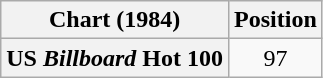<table class="wikitable plainrowheaders" style="text-align:center">
<tr>
<th scope="col">Chart (1984)</th>
<th scope="col">Position</th>
</tr>
<tr>
<th scope="row">US <em>Billboard</em> Hot 100</th>
<td>97</td>
</tr>
</table>
